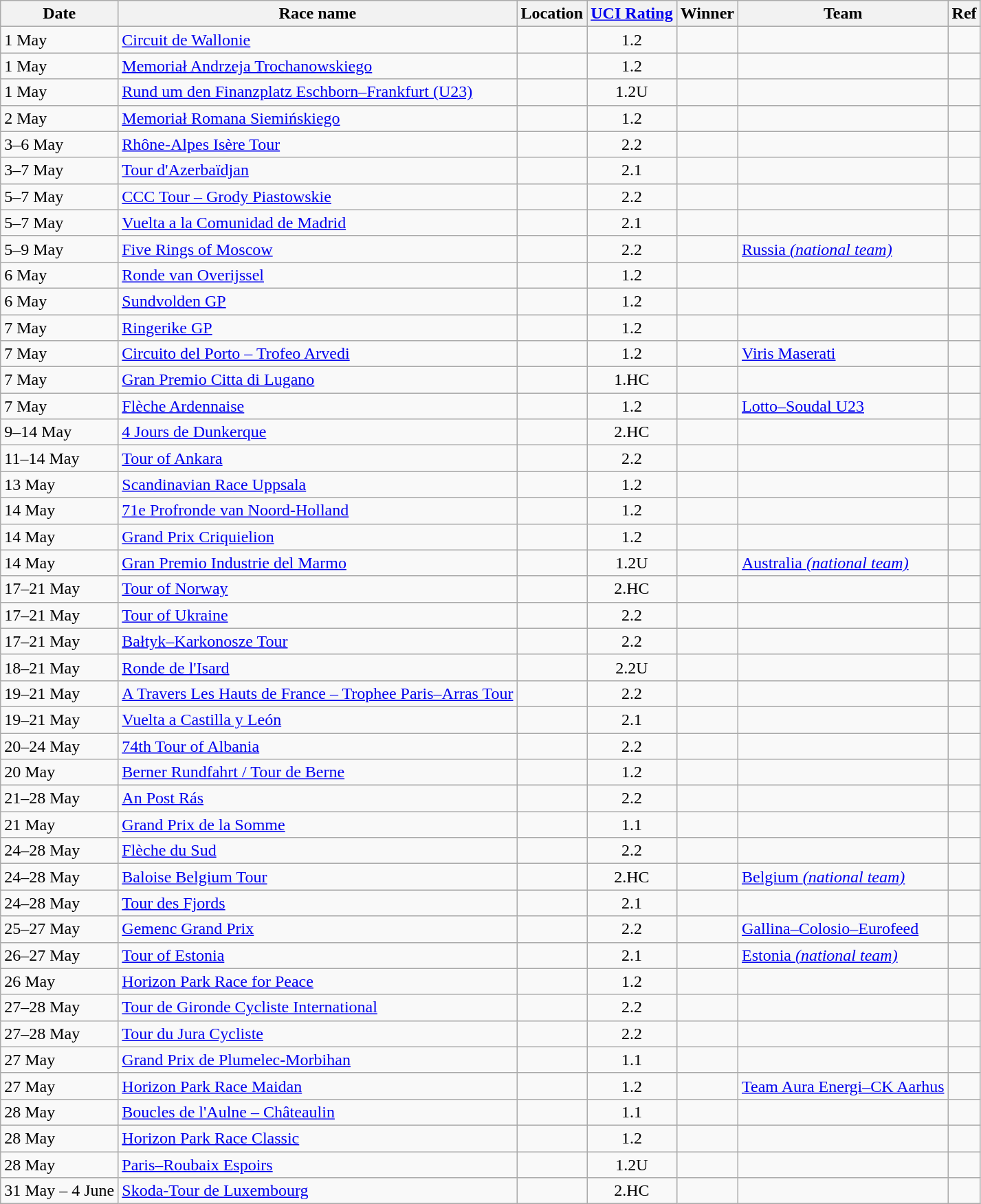<table class="wikitable sortable">
<tr>
<th>Date</th>
<th>Race name</th>
<th>Location</th>
<th><a href='#'>UCI Rating</a></th>
<th>Winner</th>
<th>Team</th>
<th>Ref</th>
</tr>
<tr>
<td>1 May</td>
<td><a href='#'>Circuit de Wallonie</a></td>
<td></td>
<td align=center>1.2</td>
<td></td>
<td></td>
<td align=center></td>
</tr>
<tr>
<td>1 May</td>
<td><a href='#'>Memoriał Andrzeja Trochanowskiego</a></td>
<td></td>
<td align=center>1.2</td>
<td></td>
<td></td>
<td align=center></td>
</tr>
<tr>
<td>1 May</td>
<td><a href='#'>Rund um den Finanzplatz Eschborn–Frankfurt (U23)</a></td>
<td></td>
<td align=center>1.2U</td>
<td></td>
<td></td>
<td align=center></td>
</tr>
<tr>
<td>2 May</td>
<td><a href='#'>Memoriał Romana Siemińskiego</a></td>
<td></td>
<td align=center>1.2</td>
<td></td>
<td></td>
<td align=center></td>
</tr>
<tr>
<td>3–6 May</td>
<td><a href='#'>Rhône-Alpes Isère Tour</a></td>
<td></td>
<td align=center>2.2</td>
<td></td>
<td></td>
<td align=center></td>
</tr>
<tr>
<td>3–7 May</td>
<td><a href='#'>Tour d'Azerbaïdjan</a></td>
<td></td>
<td align=center>2.1</td>
<td></td>
<td></td>
<td align=center></td>
</tr>
<tr>
<td>5–7 May</td>
<td><a href='#'>CCC Tour – Grody Piastowskie</a></td>
<td></td>
<td align=center>2.2</td>
<td></td>
<td></td>
<td align=center></td>
</tr>
<tr>
<td>5–7 May</td>
<td><a href='#'>Vuelta a la Comunidad de Madrid</a></td>
<td></td>
<td align=center>2.1</td>
<td></td>
<td></td>
<td align=center></td>
</tr>
<tr>
<td>5–9 May</td>
<td><a href='#'>Five Rings of Moscow</a></td>
<td></td>
<td align=center>2.2</td>
<td></td>
<td><a href='#'>Russia <em>(national team)</em></a></td>
<td align=center></td>
</tr>
<tr>
<td>6 May</td>
<td><a href='#'>Ronde van Overijssel</a></td>
<td></td>
<td align=center>1.2</td>
<td></td>
<td></td>
<td align=center></td>
</tr>
<tr>
<td>6 May</td>
<td><a href='#'>Sundvolden GP</a></td>
<td></td>
<td align=center>1.2</td>
<td></td>
<td></td>
<td align=center></td>
</tr>
<tr>
<td>7 May</td>
<td><a href='#'>Ringerike GP</a></td>
<td></td>
<td align=center>1.2</td>
<td></td>
<td></td>
<td align=center></td>
</tr>
<tr>
<td>7 May</td>
<td><a href='#'>Circuito del Porto – Trofeo Arvedi</a></td>
<td></td>
<td align=center>1.2</td>
<td></td>
<td><a href='#'>Viris Maserati</a></td>
<td align=center></td>
</tr>
<tr>
<td>7 May</td>
<td><a href='#'>Gran Premio Citta di Lugano</a></td>
<td></td>
<td align=center>1.HC</td>
<td></td>
<td></td>
<td align=center></td>
</tr>
<tr>
<td>7 May</td>
<td><a href='#'>Flèche Ardennaise</a></td>
<td></td>
<td align=center>1.2</td>
<td></td>
<td><a href='#'>Lotto–Soudal U23</a></td>
<td align=center></td>
</tr>
<tr>
<td>9–14 May</td>
<td><a href='#'>4 Jours de Dunkerque</a></td>
<td></td>
<td align=center>2.HC</td>
<td></td>
<td></td>
<td align=center></td>
</tr>
<tr>
<td>11–14 May</td>
<td><a href='#'>Tour of Ankara</a></td>
<td></td>
<td align=center>2.2</td>
<td></td>
<td></td>
<td align=center></td>
</tr>
<tr>
<td>13 May</td>
<td><a href='#'>Scandinavian Race Uppsala</a></td>
<td></td>
<td align=center>1.2</td>
<td></td>
<td></td>
<td align=center></td>
</tr>
<tr>
<td>14 May</td>
<td><a href='#'>71e Profronde van Noord-Holland</a></td>
<td></td>
<td align=center>1.2</td>
<td></td>
<td></td>
<td align=center></td>
</tr>
<tr>
<td>14 May</td>
<td><a href='#'>Grand Prix Criquielion</a></td>
<td></td>
<td align=center>1.2</td>
<td></td>
<td></td>
<td align=center></td>
</tr>
<tr>
<td>14 May</td>
<td><a href='#'>Gran Premio Industrie del Marmo</a></td>
<td></td>
<td align=center>1.2U</td>
<td></td>
<td><a href='#'>Australia <em>(national team)</em></a></td>
<td align=center></td>
</tr>
<tr>
<td>17–21 May</td>
<td><a href='#'>Tour of Norway</a></td>
<td></td>
<td align=center>2.HC</td>
<td></td>
<td></td>
<td align=center></td>
</tr>
<tr>
<td>17–21 May</td>
<td><a href='#'>Tour of Ukraine</a></td>
<td></td>
<td align=center>2.2</td>
<td></td>
<td></td>
<td align=center></td>
</tr>
<tr>
<td>17–21 May</td>
<td><a href='#'>Bałtyk–Karkonosze Tour</a></td>
<td></td>
<td align=center>2.2</td>
<td></td>
<td></td>
<td align=center></td>
</tr>
<tr>
<td>18–21 May</td>
<td><a href='#'>Ronde de l'Isard</a></td>
<td></td>
<td align=center>2.2U</td>
<td></td>
<td></td>
<td align=center></td>
</tr>
<tr>
<td>19–21 May</td>
<td><a href='#'>A Travers Les Hauts de France – Trophee Paris–Arras Tour</a></td>
<td></td>
<td align=center>2.2</td>
<td></td>
<td></td>
<td align=center></td>
</tr>
<tr>
<td>19–21 May</td>
<td><a href='#'>Vuelta a Castilla y León</a></td>
<td></td>
<td align=center>2.1</td>
<td></td>
<td></td>
<td align=center></td>
</tr>
<tr>
<td>20–24 May</td>
<td><a href='#'>74th Tour of Albania</a></td>
<td></td>
<td align=center>2.2</td>
<td></td>
<td></td>
<td align=center></td>
</tr>
<tr>
<td>20 May</td>
<td><a href='#'>Berner Rundfahrt / Tour de Berne</a></td>
<td></td>
<td align=center>1.2</td>
<td></td>
<td></td>
<td align=center></td>
</tr>
<tr>
<td>21–28 May</td>
<td><a href='#'>An Post Rás</a></td>
<td></td>
<td align=center>2.2</td>
<td></td>
<td></td>
<td align=center></td>
</tr>
<tr>
<td>21 May</td>
<td><a href='#'>Grand Prix de la Somme</a></td>
<td></td>
<td align=center>1.1</td>
<td></td>
<td></td>
<td align=center></td>
</tr>
<tr>
<td>24–28 May</td>
<td><a href='#'>Flèche du Sud</a></td>
<td></td>
<td align=center>2.2</td>
<td></td>
<td></td>
<td align=center></td>
</tr>
<tr>
<td>24–28 May</td>
<td><a href='#'>Baloise Belgium Tour</a></td>
<td></td>
<td align=center>2.HC</td>
<td></td>
<td><a href='#'>Belgium <em>(national team)</em></a></td>
<td align=center></td>
</tr>
<tr>
<td>24–28 May</td>
<td><a href='#'>Tour des Fjords</a></td>
<td></td>
<td align=center>2.1</td>
<td></td>
<td></td>
<td align=center></td>
</tr>
<tr>
<td>25–27 May</td>
<td><a href='#'>Gemenc Grand Prix</a></td>
<td></td>
<td align=center>2.2</td>
<td></td>
<td><a href='#'>Gallina–Colosio–Eurofeed</a></td>
<td align=center></td>
</tr>
<tr>
<td>26–27 May</td>
<td><a href='#'>Tour of Estonia</a></td>
<td></td>
<td align=center>2.1</td>
<td></td>
<td><a href='#'>Estonia <em>(national team)</em></a></td>
<td align=center></td>
</tr>
<tr>
<td>26 May</td>
<td><a href='#'>Horizon Park Race for Peace</a></td>
<td></td>
<td align=center>1.2</td>
<td></td>
<td></td>
<td align=center></td>
</tr>
<tr>
<td>27–28 May</td>
<td><a href='#'>Tour de Gironde Cycliste International</a></td>
<td></td>
<td align=center>2.2</td>
<td></td>
<td></td>
<td align=center></td>
</tr>
<tr>
<td>27–28 May</td>
<td><a href='#'>Tour du Jura Cycliste</a></td>
<td></td>
<td align=center>2.2</td>
<td></td>
<td></td>
<td align=center></td>
</tr>
<tr>
<td>27 May</td>
<td><a href='#'>Grand Prix de Plumelec-Morbihan</a></td>
<td></td>
<td align=center>1.1</td>
<td></td>
<td></td>
<td align=center></td>
</tr>
<tr>
<td>27 May</td>
<td><a href='#'>Horizon Park Race Maidan</a></td>
<td></td>
<td align=center>1.2</td>
<td></td>
<td><a href='#'>Team Aura Energi–CK Aarhus</a></td>
<td align=center></td>
</tr>
<tr>
<td>28 May</td>
<td><a href='#'>Boucles de l'Aulne – Châteaulin</a></td>
<td></td>
<td align=center>1.1</td>
<td></td>
<td></td>
<td align=center></td>
</tr>
<tr>
<td>28 May</td>
<td><a href='#'>Horizon Park Race Classic</a></td>
<td></td>
<td align=center>1.2</td>
<td></td>
<td></td>
<td align=center></td>
</tr>
<tr>
<td>28 May</td>
<td><a href='#'>Paris–Roubaix Espoirs</a></td>
<td></td>
<td align=center>1.2U</td>
<td></td>
<td></td>
<td align=center></td>
</tr>
<tr>
<td>31 May – 4 June</td>
<td><a href='#'>Skoda-Tour de Luxembourg</a></td>
<td></td>
<td align=center>2.HC</td>
<td></td>
<td></td>
<td align=center></td>
</tr>
</table>
